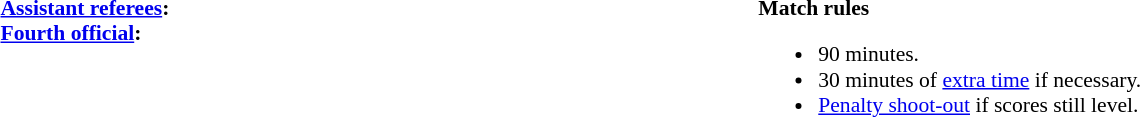<table style="width:100%;font-size:90%">
<tr>
<td style="width:40%;vertical-align:top"><br><strong><a href='#'>Assistant referees</a>:</strong>
<br><strong><a href='#'>Fourth official</a>:</strong></td>
<td style="width:60%;vertical-align:top"><br><strong>Match rules</strong><ul><li>90 minutes.</li><li>30 minutes of <a href='#'>extra time</a> if necessary.</li><li><a href='#'>Penalty shoot-out</a> if scores still level.</li></ul></td>
</tr>
</table>
